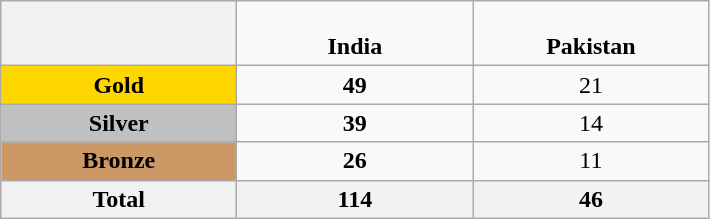<table class="wikitable" style="text-align:center">
<tr>
<th style="width:150px;"></th>
<td style="width:150px;" style="background-color:#0044AA"><span><br><strong>India</strong></span></td>
<td style="width:150px;"style="background-color:green"><span><br><strong>Pakistan</strong></span></td>
</tr>
<tr>
<td style="background:gold"><strong>Gold</strong></td>
<td><strong>49</strong></td>
<td>21</td>
</tr>
<tr>
<td style="background:silver"><strong>Silver</strong></td>
<td><strong>39</strong></td>
<td>14</td>
</tr>
<tr>
<td style="background:#cc9966"><strong>Bronze</strong></td>
<td><strong>26</strong></td>
<td>11</td>
</tr>
<tr>
<th>Total</th>
<th><strong>114</strong></th>
<th>46</th>
</tr>
</table>
